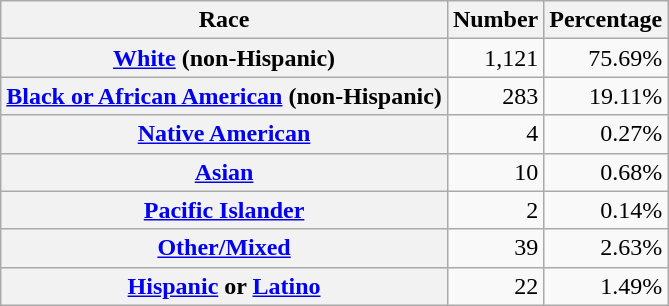<table class="wikitable" style="text-align:right">
<tr>
<th scope="col">Race</th>
<th scope="col">Number</th>
<th scope="col">Percentage</th>
</tr>
<tr>
<th scope="row"><a href='#'>White</a> (non-Hispanic)</th>
<td>1,121</td>
<td>75.69%</td>
</tr>
<tr>
<th scope="row"><a href='#'>Black or African American</a> (non-Hispanic)</th>
<td>283</td>
<td>19.11%</td>
</tr>
<tr>
<th scope="row"><a href='#'>Native American</a></th>
<td>4</td>
<td>0.27%</td>
</tr>
<tr>
<th scope="row"><a href='#'>Asian</a></th>
<td>10</td>
<td>0.68%</td>
</tr>
<tr>
<th scope="row"><a href='#'>Pacific Islander</a></th>
<td>2</td>
<td>0.14%</td>
</tr>
<tr>
<th scope="row"><a href='#'>Other/Mixed</a></th>
<td>39</td>
<td>2.63%</td>
</tr>
<tr>
<th scope="row"><a href='#'>Hispanic</a> or <a href='#'>Latino</a></th>
<td>22</td>
<td>1.49%</td>
</tr>
</table>
